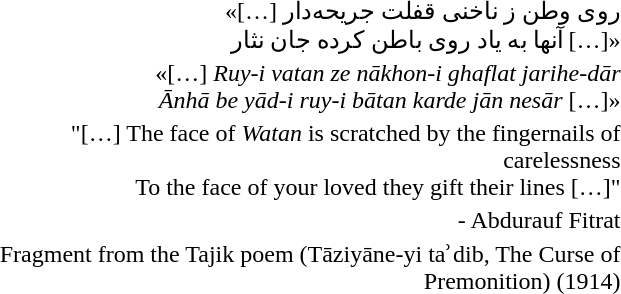<table style="float:right; margin-left: 10px;" width="450">
<tr style="text-align:right">
<td>«[…] روی وطن ز ناخنی قفلت جریحه‌دار<br>آنها به یاد روی باطن کرده جان نثار […]»</td>
</tr>
<tr style="text-align:right">
<td>«[…] <em>Ruy-i vatan ze nākhon-i ghaflat jarihe-dār<br>Ānhā be yād-i ruy-i bātan karde jān nesār</em> […]»</td>
</tr>
<tr style="text-align:right">
<td>"[…] The face of <em>Watan</em> is scratched by the fingernails of carelessness<br>To the face of your loved they gift their lines […]"</td>
</tr>
<tr style="text-align:right">
<td>- Abdurauf Fitrat</td>
</tr>
<tr style="text-align:right">
<td>Fragment from the Tajik poem  (Tāziyāne-yi taʾdib, The Curse of Premonition) (1914)</td>
</tr>
<tr>
</tr>
</table>
